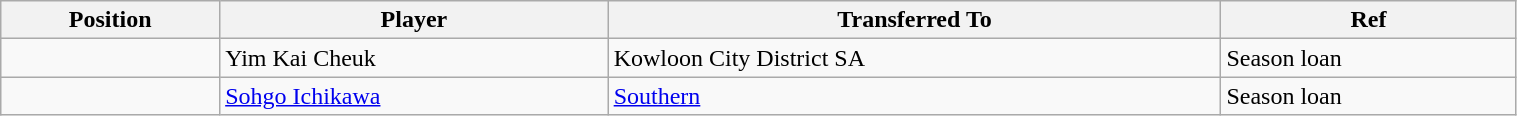<table class="wikitable sortable" style="width:80%; text-align:center; font-size:100%; text-align:left;">
<tr>
<th>Position</th>
<th>Player</th>
<th>Transferred To</th>
<th>Ref</th>
</tr>
<tr>
<td></td>
<td> Yim Kai Cheuk</td>
<td> Kowloon City District SA</td>
<td>Season loan</td>
</tr>
<tr>
<td></td>
<td> <a href='#'>Sohgo Ichikawa</a></td>
<td> <a href='#'>Southern</a></td>
<td>Season loan</td>
</tr>
</table>
